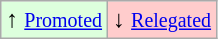<table class="wikitable" align="center">
<tr>
<td style="background:#ddffdd">↑ <small><a href='#'>Promoted</a></small></td>
<td style="background:#ffcccc">↓ <small><a href='#'>Relegated</a></small></td>
</tr>
</table>
